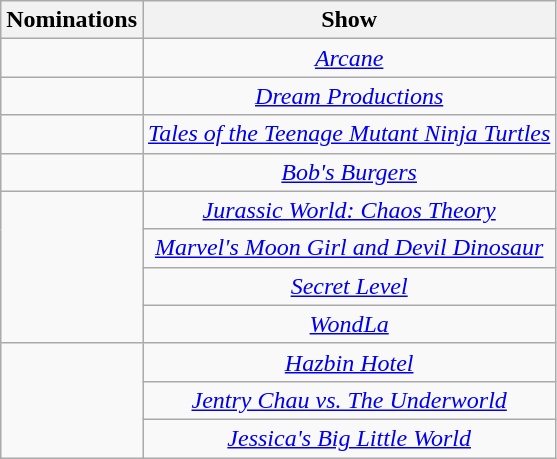<table class="wikitable" style="text-align: center">
<tr>
<th scope="col" width="55">Nominations</th>
<th scope="col" align="center">Show</th>
</tr>
<tr>
<td></td>
<td><em><a href='#'>Arcane</a></em></td>
</tr>
<tr>
<td></td>
<td><em><a href='#'>Dream Productions</a></em></td>
</tr>
<tr>
<td></td>
<td><em><a href='#'>Tales of the Teenage Mutant Ninja Turtles</a></em></td>
</tr>
<tr>
<td></td>
<td><em><a href='#'>Bob's Burgers</a></em></td>
</tr>
<tr>
<td rowspan="4"></td>
<td><em><a href='#'>Jurassic World: Chaos Theory</a></em></td>
</tr>
<tr>
<td><em><a href='#'>Marvel's Moon Girl and Devil Dinosaur</a></em></td>
</tr>
<tr>
<td><em><a href='#'>Secret Level</a></em></td>
</tr>
<tr>
<td><em><a href='#'>WondLa</a></em></td>
</tr>
<tr>
<td rowspan="3"></td>
<td><em><a href='#'>Hazbin Hotel</a></em></td>
</tr>
<tr>
<td><em><a href='#'>Jentry Chau vs. The Underworld</a></em></td>
</tr>
<tr>
<td><em><a href='#'>Jessica's Big Little World</a></em></td>
</tr>
</table>
